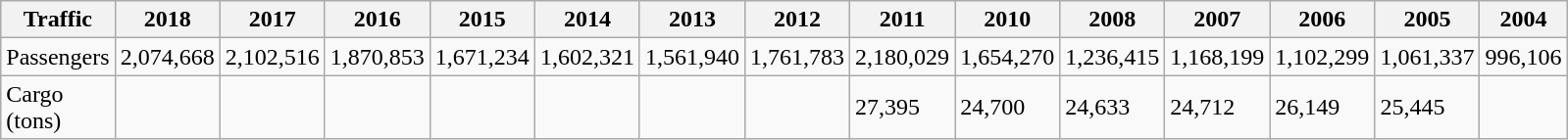<table class="wikitable" width="65%" ;">
<tr>
<th>Traffic</th>
<th>2018</th>
<th>2017</th>
<th>2016</th>
<th>2015</th>
<th>2014</th>
<th>2013</th>
<th>2012</th>
<th>2011</th>
<th>2010</th>
<th>2008</th>
<th>2007</th>
<th>2006</th>
<th>2005</th>
<th>2004</th>
</tr>
<tr>
<td>Passengers</td>
<td>2,074,668</td>
<td>2,102,516</td>
<td>1,870,853</td>
<td>1,671,234</td>
<td>1,602,321</td>
<td>1,561,940</td>
<td>1,761,783</td>
<td>2,180,029</td>
<td>1,654,270</td>
<td>1,236,415</td>
<td>1,168,199</td>
<td>1,102,299</td>
<td>1,061,337</td>
<td>996,106</td>
</tr>
<tr>
<td>Cargo (tons)</td>
<td></td>
<td></td>
<td></td>
<td></td>
<td></td>
<td></td>
<td></td>
<td>27,395</td>
<td>24,700</td>
<td>24,633</td>
<td>24,712</td>
<td>26,149</td>
<td>25,445</td>
</tr>
</table>
